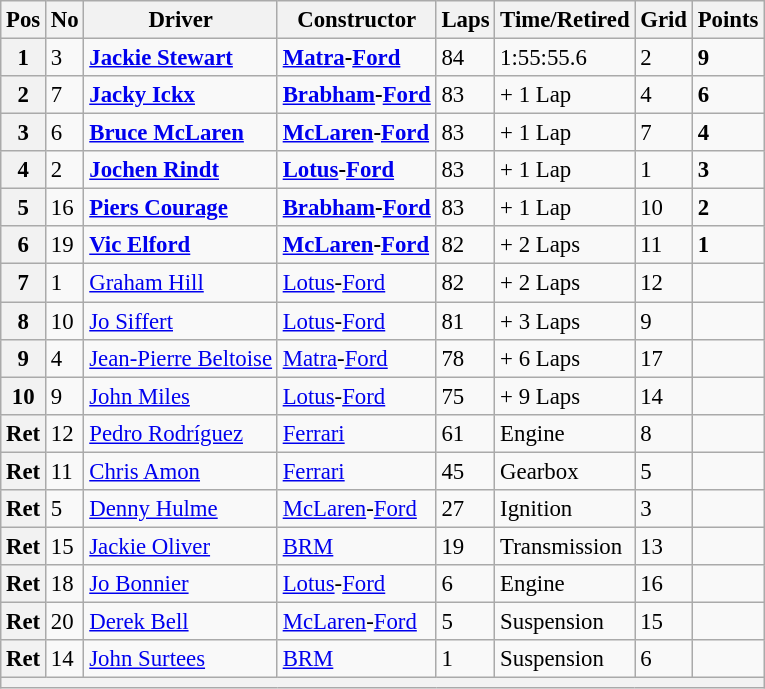<table class="wikitable" style="font-size: 95%;">
<tr>
<th>Pos</th>
<th>No</th>
<th>Driver</th>
<th>Constructor</th>
<th>Laps</th>
<th>Time/Retired</th>
<th>Grid</th>
<th>Points</th>
</tr>
<tr>
<th>1</th>
<td>3</td>
<td> <strong><a href='#'>Jackie Stewart</a></strong></td>
<td><strong><a href='#'>Matra</a>-<a href='#'>Ford</a></strong></td>
<td>84</td>
<td>1:55:55.6</td>
<td>2</td>
<td><strong>9</strong></td>
</tr>
<tr>
<th>2</th>
<td>7</td>
<td> <strong><a href='#'>Jacky Ickx</a></strong></td>
<td><strong><a href='#'>Brabham</a>-<a href='#'>Ford</a></strong></td>
<td>83</td>
<td>+ 1 Lap</td>
<td>4</td>
<td><strong>6</strong></td>
</tr>
<tr>
<th>3</th>
<td>6</td>
<td> <strong><a href='#'>Bruce McLaren</a></strong></td>
<td><strong><a href='#'>McLaren</a>-<a href='#'>Ford</a></strong></td>
<td>83</td>
<td>+ 1 Lap</td>
<td>7</td>
<td><strong>4</strong></td>
</tr>
<tr>
<th>4</th>
<td>2</td>
<td> <strong><a href='#'>Jochen Rindt</a></strong></td>
<td><strong><a href='#'>Lotus</a>-<a href='#'>Ford</a></strong></td>
<td>83</td>
<td>+ 1 Lap</td>
<td>1</td>
<td><strong>3</strong></td>
</tr>
<tr>
<th>5</th>
<td>16</td>
<td> <strong><a href='#'>Piers Courage</a></strong></td>
<td><strong><a href='#'>Brabham</a>-<a href='#'>Ford</a></strong></td>
<td>83</td>
<td>+ 1 Lap</td>
<td>10</td>
<td><strong>2</strong></td>
</tr>
<tr>
<th>6</th>
<td>19</td>
<td> <strong><a href='#'>Vic Elford</a></strong></td>
<td><strong><a href='#'>McLaren</a>-<a href='#'>Ford</a></strong></td>
<td>82</td>
<td>+ 2 Laps</td>
<td>11</td>
<td><strong>1</strong></td>
</tr>
<tr>
<th>7</th>
<td>1</td>
<td> <a href='#'>Graham Hill</a></td>
<td><a href='#'>Lotus</a>-<a href='#'>Ford</a></td>
<td>82</td>
<td>+ 2 Laps</td>
<td>12</td>
<td> </td>
</tr>
<tr>
<th>8</th>
<td>10</td>
<td> <a href='#'>Jo Siffert</a></td>
<td><a href='#'>Lotus</a>-<a href='#'>Ford</a></td>
<td>81</td>
<td>+ 3 Laps</td>
<td>9</td>
<td> </td>
</tr>
<tr>
<th>9</th>
<td>4</td>
<td> <a href='#'>Jean-Pierre Beltoise</a></td>
<td><a href='#'>Matra</a>-<a href='#'>Ford</a></td>
<td>78</td>
<td>+ 6 Laps</td>
<td>17</td>
<td> </td>
</tr>
<tr>
<th>10</th>
<td>9</td>
<td> <a href='#'>John Miles</a></td>
<td><a href='#'>Lotus</a>-<a href='#'>Ford</a></td>
<td>75</td>
<td>+ 9 Laps</td>
<td>14</td>
<td> </td>
</tr>
<tr>
<th>Ret</th>
<td>12</td>
<td> <a href='#'>Pedro Rodríguez</a></td>
<td><a href='#'>Ferrari</a></td>
<td>61</td>
<td>Engine</td>
<td>8</td>
<td> </td>
</tr>
<tr>
<th>Ret</th>
<td>11</td>
<td> <a href='#'>Chris Amon</a></td>
<td><a href='#'>Ferrari</a></td>
<td>45</td>
<td>Gearbox</td>
<td>5</td>
<td> </td>
</tr>
<tr>
<th>Ret</th>
<td>5</td>
<td> <a href='#'>Denny Hulme</a></td>
<td><a href='#'>McLaren</a>-<a href='#'>Ford</a></td>
<td>27</td>
<td>Ignition</td>
<td>3</td>
<td> </td>
</tr>
<tr>
<th>Ret</th>
<td>15</td>
<td> <a href='#'>Jackie Oliver</a></td>
<td><a href='#'>BRM</a></td>
<td>19</td>
<td>Transmission</td>
<td>13</td>
<td> </td>
</tr>
<tr>
<th>Ret</th>
<td>18</td>
<td> <a href='#'>Jo Bonnier</a></td>
<td><a href='#'>Lotus</a>-<a href='#'>Ford</a></td>
<td>6</td>
<td>Engine</td>
<td>16</td>
<td> </td>
</tr>
<tr>
<th>Ret</th>
<td>20</td>
<td> <a href='#'>Derek Bell</a></td>
<td><a href='#'>McLaren</a>-<a href='#'>Ford</a></td>
<td>5</td>
<td>Suspension</td>
<td>15</td>
<td> </td>
</tr>
<tr>
<th>Ret</th>
<td>14</td>
<td> <a href='#'>John Surtees</a></td>
<td><a href='#'>BRM</a></td>
<td>1</td>
<td>Suspension</td>
<td>6</td>
<td> </td>
</tr>
<tr>
<th colspan="8"></th>
</tr>
</table>
